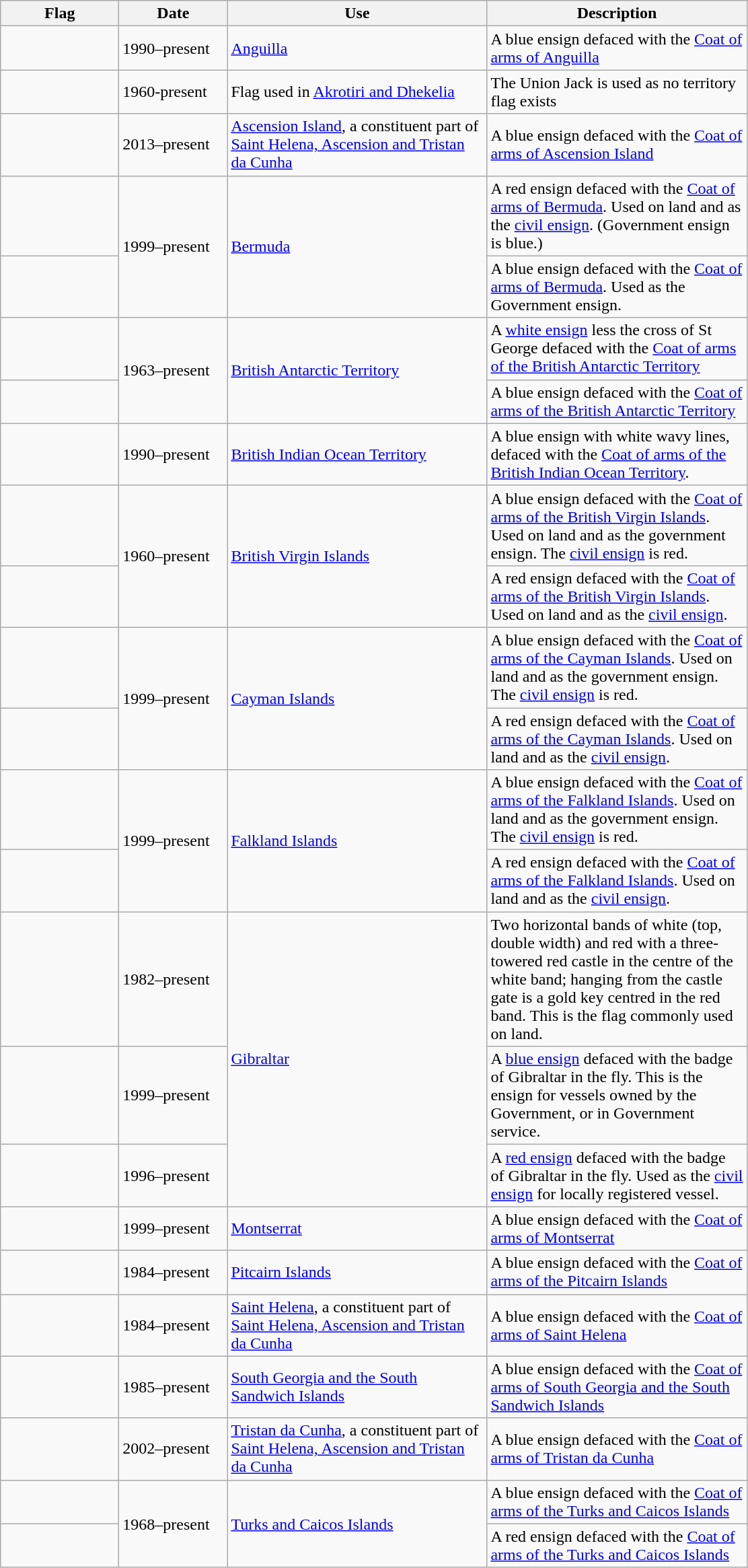<table class="wikitable">
<tr style="background:#efefef;">
<th style="width:110px;">Flag</th>
<th style="width:100px;">Date</th>
<th style="width:250px;">Use</th>
<th style="width:250px;">Description</th>
</tr>
<tr>
<td></td>
<td>1990–present</td>
<td><a href='#'>Anguilla</a></td>
<td>A blue ensign defaced with the <a href='#'>Coat of arms of Anguilla</a></td>
</tr>
<tr>
<td></td>
<td>1960-present</td>
<td>Flag used in <a href='#'>Akrotiri and Dhekelia</a></td>
<td>The Union Jack is used as no territory flag exists</td>
</tr>
<tr>
<td></td>
<td>2013–present</td>
<td><a href='#'>Ascension Island</a>, a constituent part of <a href='#'>Saint Helena, Ascension and Tristan da Cunha</a></td>
<td>A blue ensign defaced with the <a href='#'>Coat of arms of Ascension Island</a></td>
</tr>
<tr>
<td></td>
<td rowspan="2">1999–present</td>
<td rowspan="2"><a href='#'>Bermuda</a></td>
<td>A red ensign defaced with the <a href='#'>Coat of arms of Bermuda</a>. Used on land and as the <a href='#'>civil ensign</a>. (Government ensign is blue.)</td>
</tr>
<tr>
<td></td>
<td>A blue ensign defaced with the <a href='#'>Coat of arms of Bermuda</a>. Used as the Government ensign.</td>
</tr>
<tr>
<td></td>
<td rowspan="2">1963–present</td>
<td rowspan="2"><a href='#'>British Antarctic Territory</a></td>
<td>A <a href='#'>white ensign</a> less the cross of St George defaced with the <a href='#'>Coat of arms of the British Antarctic Territory</a></td>
</tr>
<tr>
<td></td>
<td>A blue ensign defaced with the <a href='#'>Coat of arms of the British Antarctic Territory</a></td>
</tr>
<tr>
<td></td>
<td>1990–present</td>
<td><a href='#'>British Indian Ocean Territory</a></td>
<td>A blue ensign with white wavy lines, defaced with the <a href='#'>Coat of arms of the British Indian Ocean Territory</a>.</td>
</tr>
<tr>
<td></td>
<td rowspan="2">1960–present</td>
<td rowspan="2"><a href='#'>British Virgin Islands</a></td>
<td>A blue ensign defaced with the <a href='#'>Coat of arms of the British Virgin Islands</a>. Used on land and as the government ensign. The <a href='#'>civil ensign</a> is red.</td>
</tr>
<tr>
<td></td>
<td>A red ensign defaced with the <a href='#'>Coat of arms of the British Virgin Islands</a>. Used on land and as the <a href='#'>civil ensign</a>.</td>
</tr>
<tr>
<td></td>
<td rowspan="2">1999–present</td>
<td rowspan="2"><a href='#'>Cayman Islands</a></td>
<td>A blue ensign defaced with the <a href='#'>Coat of arms of the Cayman Islands</a>. Used on land and as the government ensign. The <a href='#'>civil ensign</a> is red.</td>
</tr>
<tr>
<td></td>
<td>A red ensign defaced with the <a href='#'>Coat of arms of the Cayman Islands</a>. Used on land and as the <a href='#'>civil ensign</a>.</td>
</tr>
<tr>
<td></td>
<td rowspan="2">1999–present</td>
<td rowspan="2"><a href='#'>Falkland Islands</a></td>
<td>A blue ensign defaced with the <a href='#'>Coat of arms of the Falkland Islands</a>. Used on land and as the government ensign. The <a href='#'>civil ensign</a> is red.</td>
</tr>
<tr>
<td></td>
<td>A red ensign defaced with the <a href='#'>Coat of arms of the Falkland Islands</a>. Used on land and as the <a href='#'>civil ensign</a>.</td>
</tr>
<tr>
<td></td>
<td>1982–present</td>
<td rowspan="3"><a href='#'>Gibraltar</a></td>
<td>Two horizontal bands of white (top, double width) and red with a three-towered red castle in the centre of the white band; hanging from the castle gate is a gold key centred in the red band. This is the flag commonly used on land.</td>
</tr>
<tr>
<td></td>
<td>1999–present</td>
<td>A <a href='#'>blue ensign</a> defaced with the badge of Gibraltar in the fly. This is the ensign for vessels owned by the Government, or in Government service.</td>
</tr>
<tr>
<td></td>
<td>1996–present</td>
<td>A <a href='#'>red ensign</a> defaced with the badge of Gibraltar in the fly. Used as the <a href='#'>civil ensign</a> for locally registered vessel.</td>
</tr>
<tr>
<td></td>
<td>1999–present</td>
<td><a href='#'>Montserrat</a></td>
<td>A blue ensign defaced with the <a href='#'>Coat of arms of Montserrat</a></td>
</tr>
<tr>
<td></td>
<td>1984–present</td>
<td><a href='#'>Pitcairn Islands</a></td>
<td>A blue ensign defaced with the <a href='#'>Coat of arms of the Pitcairn Islands</a></td>
</tr>
<tr>
<td></td>
<td>1984–present</td>
<td><a href='#'>Saint Helena</a>, a constituent part of <a href='#'>Saint Helena, Ascension and Tristan da Cunha</a></td>
<td>A blue ensign defaced with the <a href='#'>Coat of arms of Saint Helena</a></td>
</tr>
<tr>
<td></td>
<td>1985–present</td>
<td><a href='#'>South Georgia and the South Sandwich Islands</a></td>
<td>A blue ensign defaced with the <a href='#'>Coat of arms of South Georgia and the South Sandwich Islands</a></td>
</tr>
<tr>
<td></td>
<td>2002–present</td>
<td><a href='#'>Tristan da Cunha</a>, a constituent part of <a href='#'>Saint Helena, Ascension and Tristan da Cunha</a></td>
<td>A blue ensign defaced with the <a href='#'>Coat of arms of Tristan da Cunha</a></td>
</tr>
<tr>
<td></td>
<td rowspan="2">1968–present</td>
<td rowspan="2"><a href='#'>Turks and Caicos Islands</a></td>
<td>A blue ensign defaced with the <a href='#'>Coat of arms of the Turks and Caicos Islands</a></td>
</tr>
<tr>
<td></td>
<td>A red ensign defaced with the <a href='#'>Coat of arms of the Turks and Caicos Islands</a></td>
</tr>
</table>
